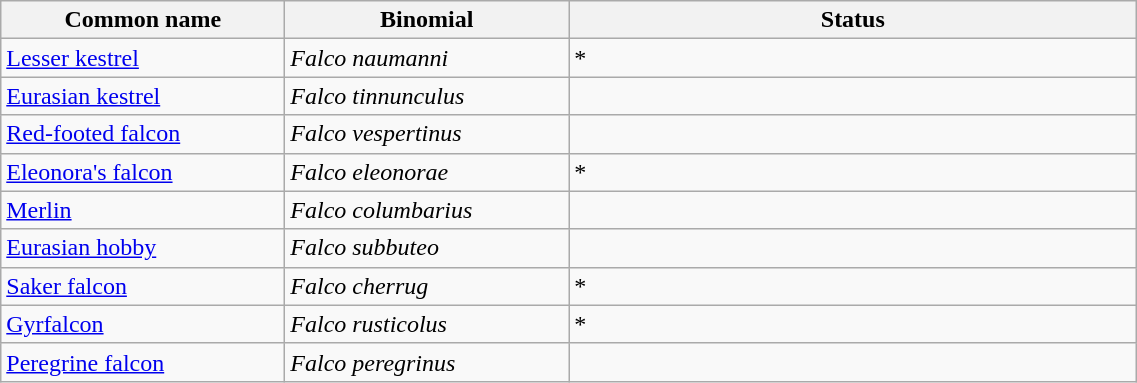<table width=60% class="wikitable">
<tr>
<th width=15%>Common name</th>
<th width=15%>Binomial</th>
<th width=30%>Status</th>
</tr>
<tr>
<td><a href='#'>Lesser kestrel</a></td>
<td><em>Falco naumanni</em></td>
<td>*</td>
</tr>
<tr>
<td><a href='#'>Eurasian kestrel</a></td>
<td><em>Falco tinnunculus</em></td>
<td></td>
</tr>
<tr>
<td><a href='#'>Red-footed falcon</a></td>
<td><em>Falco vespertinus</em></td>
<td></td>
</tr>
<tr>
<td><a href='#'>Eleonora's falcon</a></td>
<td><em>Falco eleonorae</em></td>
<td>*</td>
</tr>
<tr>
<td><a href='#'>Merlin</a></td>
<td><em>Falco columbarius</em></td>
<td></td>
</tr>
<tr>
<td><a href='#'>Eurasian hobby</a></td>
<td><em>Falco subbuteo</em></td>
<td></td>
</tr>
<tr>
<td><a href='#'>Saker falcon</a></td>
<td><em>Falco cherrug</em></td>
<td>*</td>
</tr>
<tr>
<td><a href='#'>Gyrfalcon</a></td>
<td><em>Falco rusticolus</em></td>
<td>*</td>
</tr>
<tr>
<td><a href='#'>Peregrine falcon</a></td>
<td><em>Falco peregrinus</em></td>
<td></td>
</tr>
</table>
